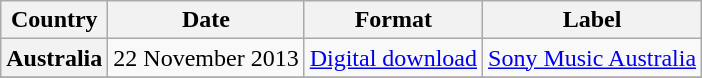<table class="wikitable plainrowheaders">
<tr>
<th scope="col">Country</th>
<th scope="col">Date</th>
<th scope="col">Format</th>
<th scope="col">Label</th>
</tr>
<tr>
<th scope="row">Australia</th>
<td>22 November 2013</td>
<td><a href='#'>Digital download</a></td>
<td><a href='#'>Sony Music Australia</a></td>
</tr>
<tr>
</tr>
</table>
